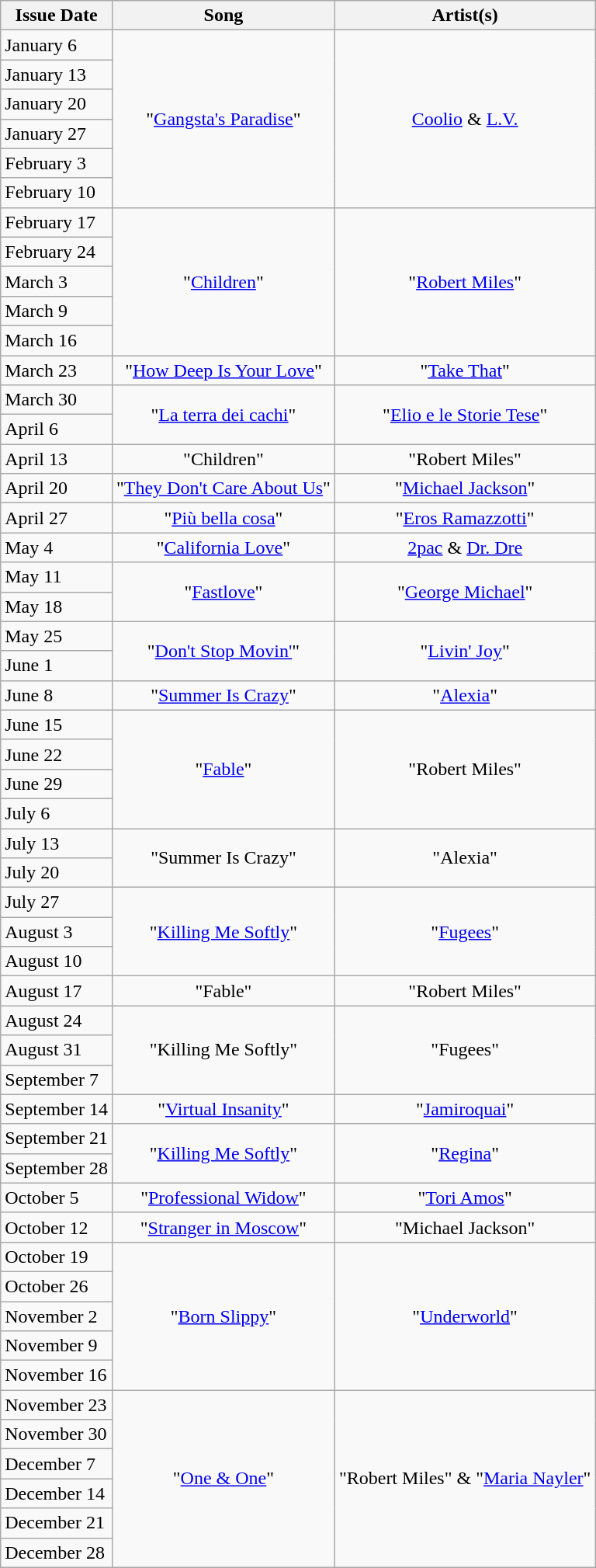<table class="wikitable">
<tr>
<th align="center">Issue Date</th>
<th align="center">Song</th>
<th align="center">Artist(s)</th>
</tr>
<tr>
<td align="left">January 6</td>
<td align="center" rowspan="6">"<a href='#'>Gangsta's Paradise</a>"</td>
<td align="center" rowspan="6"><a href='#'>Coolio</a> & <a href='#'>L.V.</a></td>
</tr>
<tr>
<td>January 13</td>
</tr>
<tr>
<td>January 20</td>
</tr>
<tr>
<td>January 27</td>
</tr>
<tr>
<td>February 3</td>
</tr>
<tr>
<td>February 10</td>
</tr>
<tr>
<td align="left">February 17</td>
<td align="center" rowspan="5">"<a href='#'>Children</a>"</td>
<td align="center" rowspan="5">"<a href='#'>Robert Miles</a>"</td>
</tr>
<tr>
<td>February 24</td>
</tr>
<tr>
<td>March 3</td>
</tr>
<tr>
<td>March 9</td>
</tr>
<tr>
<td>March 16</td>
</tr>
<tr>
<td align="left">March 23</td>
<td align="center" rowspan="1">"<a href='#'>How Deep Is Your Love</a>"</td>
<td align="center" rowspan="1">"<a href='#'>Take That</a>"</td>
</tr>
<tr>
<td align="left">March 30</td>
<td align="center" rowspan="2">"<a href='#'>La terra dei cachi</a>"</td>
<td align="center" rowspan="2">"<a href='#'>Elio e le Storie Tese</a>"</td>
</tr>
<tr>
<td>April 6</td>
</tr>
<tr>
<td align="left">April 13</td>
<td align="center" rowspan="1">"Children"</td>
<td align="center" rowspan="1">"Robert Miles"</td>
</tr>
<tr>
<td align="left">April 20</td>
<td align="center" rowspan="1">"<a href='#'>They Don't Care About Us</a>"</td>
<td align="center" rowspan="1">"<a href='#'>Michael Jackson</a>"</td>
</tr>
<tr>
<td align="left">April 27</td>
<td align="center" rowspan="1">"<a href='#'>Più bella cosa</a>"</td>
<td align="center" rowspan="1">"<a href='#'>Eros Ramazzotti</a>"</td>
</tr>
<tr>
<td align="left">May 4</td>
<td align="center" rowspan="1">"<a href='#'>California Love</a>"</td>
<td align="center" rowspan="1"><a href='#'>2pac</a> & <a href='#'>Dr. Dre</a></td>
</tr>
<tr>
<td align="left">May 11</td>
<td align="center" rowspan="2">"<a href='#'>Fastlove</a>"</td>
<td align="center" rowspan="2">"<a href='#'>George Michael</a>"</td>
</tr>
<tr>
<td>May 18</td>
</tr>
<tr>
<td align="left">May 25</td>
<td align="center" rowspan="2">"<a href='#'>Don't Stop Movin'</a>"</td>
<td align="center" rowspan="2">"<a href='#'>Livin' Joy</a>"</td>
</tr>
<tr>
<td>June 1</td>
</tr>
<tr>
<td align="left">June 8</td>
<td align="center" rowspan="1">"<a href='#'>Summer Is Crazy</a>"</td>
<td align="center" rowspan="1">"<a href='#'>Alexia</a>"</td>
</tr>
<tr>
<td align="left">June 15</td>
<td align="center" rowspan="4">"<a href='#'>Fable</a>"</td>
<td align="center" rowspan="4">"Robert Miles"</td>
</tr>
<tr>
<td>June 22</td>
</tr>
<tr>
<td>June 29</td>
</tr>
<tr>
<td>July 6</td>
</tr>
<tr>
<td align="left">July 13</td>
<td align="center" rowspan="2">"Summer Is Crazy"</td>
<td align="center" rowspan="2">"Alexia"</td>
</tr>
<tr>
<td>July 20</td>
</tr>
<tr>
<td align="left">July 27</td>
<td align="center" rowspan="3">"<a href='#'>Killing Me Softly</a>"</td>
<td align="center" rowspan="3">"<a href='#'>Fugees</a>"</td>
</tr>
<tr>
<td>August 3</td>
</tr>
<tr>
<td>August 10</td>
</tr>
<tr>
<td align="left">August 17</td>
<td align="center" rowspan="1">"Fable"</td>
<td align="center" rowspan="1">"Robert Miles"</td>
</tr>
<tr>
<td align="left">August 24</td>
<td align="center" rowspan="3">"Killing Me Softly"</td>
<td align="center" rowspan="3">"Fugees"</td>
</tr>
<tr>
<td>August 31</td>
</tr>
<tr>
<td>September 7</td>
</tr>
<tr>
<td align="left">September 14</td>
<td align="center" rowspan="1">"<a href='#'>Virtual Insanity</a>"</td>
<td align="center" rowspan="1">"<a href='#'>Jamiroquai</a>"</td>
</tr>
<tr>
<td align="left">September 21</td>
<td align="center" rowspan="2">"<a href='#'>Killing Me Softly</a>"</td>
<td align="center" rowspan="2">"<a href='#'>Regina</a>"</td>
</tr>
<tr>
<td>September 28</td>
</tr>
<tr>
<td align="left">October 5</td>
<td align="center" rowspan="1">"<a href='#'>Professional Widow</a>"</td>
<td align="center" rowspan="1">"<a href='#'>Tori Amos</a>"</td>
</tr>
<tr>
<td align="left">October 12</td>
<td align="center" rowspan="1">"<a href='#'>Stranger in Moscow</a>"</td>
<td align="center" rowspan="1">"Michael Jackson"</td>
</tr>
<tr>
<td align="left">October 19</td>
<td align="center" rowspan="5">"<a href='#'>Born Slippy</a>"</td>
<td align="center" rowspan="5">"<a href='#'>Underworld</a>"</td>
</tr>
<tr>
<td>October 26</td>
</tr>
<tr>
<td>November 2</td>
</tr>
<tr>
<td>November 9</td>
</tr>
<tr>
<td>November 16</td>
</tr>
<tr>
<td align="left">November 23</td>
<td align="center" rowspan="6">"<a href='#'>One & One</a>"</td>
<td align="center" rowspan="6">"Robert Miles" & "<a href='#'>Maria Nayler</a>"</td>
</tr>
<tr>
<td>November 30</td>
</tr>
<tr>
<td>December 7</td>
</tr>
<tr>
<td>December 14</td>
</tr>
<tr>
<td>December 21</td>
</tr>
<tr>
<td>December 28</td>
</tr>
</table>
